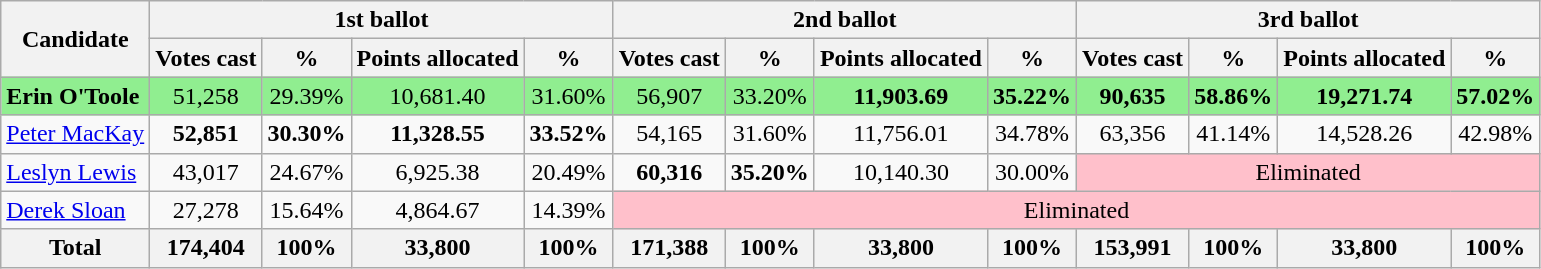<table class="wikitable">
<tr>
<th rowspan="2">Candidate</th>
<th colspan="4">1st ballot</th>
<th colspan="4">2nd ballot</th>
<th colspan="4">3rd ballot</th>
</tr>
<tr>
<th>Votes cast</th>
<th>%</th>
<th>Points allocated</th>
<th>%</th>
<th>Votes cast</th>
<th>%</th>
<th>Points allocated</th>
<th>%</th>
<th>Votes cast</th>
<th>%</th>
<th>Points allocated</th>
<th>%</th>
</tr>
<tr style="background:lightgreen;">
<td><strong>Erin O'Toole</strong></td>
<td align="center">51,258</td>
<td align="center">29.39%</td>
<td align="center">10,681.40</td>
<td align="center">31.60%</td>
<td align="center">56,907</td>
<td align="center">33.20%</td>
<td align="center"><strong>11,903.69</strong></td>
<td align="center"><strong>35.22%</strong></td>
<td align="center"><strong>90,635</strong></td>
<td align="center"><strong>58.86%</strong></td>
<td align="center"><strong>19,271.74</strong></td>
<td align="center"><strong>57.02%</strong></td>
</tr>
<tr>
<td><a href='#'>Peter MacKay</a></td>
<td align="center"><strong>52,851</strong></td>
<td align="center"><strong>30.30%</strong></td>
<td align="center"><strong>11,328.55</strong></td>
<td align="center"><strong>33.52%</strong></td>
<td align="center">54,165</td>
<td align="center">31.60%</td>
<td align="center">11,756.01</td>
<td align="center">34.78%</td>
<td align="center">63,356</td>
<td align="center">41.14%</td>
<td align="center">14,528.26</td>
<td align="center">42.98%</td>
</tr>
<tr>
<td><a href='#'>Leslyn Lewis</a></td>
<td align="center">43,017</td>
<td align="center">24.67%</td>
<td align="center">6,925.38</td>
<td align="center">20.49%</td>
<td align="center"><strong>60,316</strong></td>
<td align="center"><strong>35.20%</strong></td>
<td align="center">10,140.30</td>
<td align="center">30.00%</td>
<td colspan="4" style="background:pink; text-align:center">Eliminated</td>
</tr>
<tr>
<td><a href='#'>Derek Sloan</a></td>
<td align="center">27,278</td>
<td align="center">15.64%</td>
<td align="center">4,864.67</td>
<td align="center">14.39%</td>
<td colspan="8" style="background:pink; text-align:center">Eliminated</td>
</tr>
<tr>
<th>Total</th>
<th>174,404</th>
<th>100%</th>
<th>33,800</th>
<th>100%</th>
<th>171,388</th>
<th>100%</th>
<th>33,800</th>
<th>100%</th>
<th>153,991</th>
<th>100%</th>
<th>33,800</th>
<th>100%</th>
</tr>
</table>
